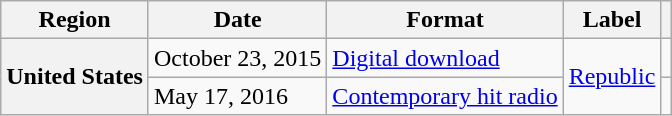<table class="wikitable plainrowheaders">
<tr>
<th scope="col">Region</th>
<th scope="col">Date</th>
<th scope="col">Format</th>
<th scope="col">Label</th>
<th scope="col"></th>
</tr>
<tr>
<th scope="row" rowspan="2">United States</th>
<td>October 23, 2015</td>
<td><a href='#'>Digital download</a></td>
<td rowspan="2"><a href='#'>Republic</a></td>
<td></td>
</tr>
<tr>
<td>May 17, 2016</td>
<td><a href='#'>Contemporary hit radio</a></td>
<td></td>
</tr>
</table>
